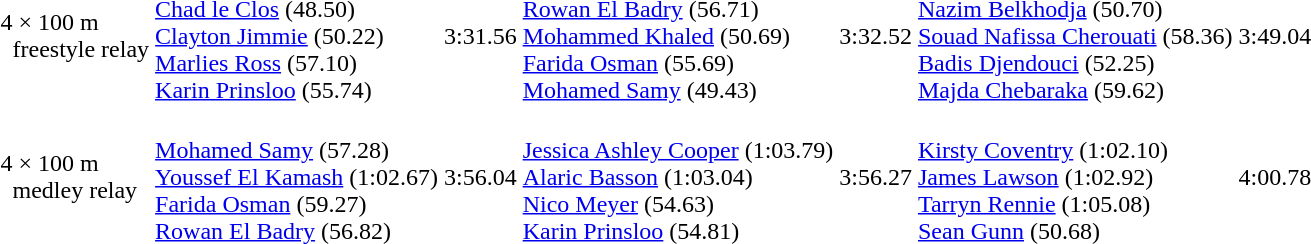<table>
<tr>
<td>4 × 100 m <br>  freestyle relay<br></td>
<td><br><a href='#'>Chad le Clos</a> (48.50)<br><a href='#'>Clayton Jimmie</a> (50.22)<br><a href='#'>Marlies Ross</a> (57.10)<br><a href='#'>Karin Prinsloo</a> (55.74)</td>
<td>3:31.56</td>
<td><br><a href='#'>Rowan El Badry</a> (56.71)<br><a href='#'>Mohammed Khaled</a> (50.69)<br><a href='#'>Farida Osman</a> (55.69)<br><a href='#'>Mohamed Samy</a> (49.43)</td>
<td>3:32.52</td>
<td><br><a href='#'>Nazim Belkhodja</a> (50.70)<br><a href='#'>Souad Nafissa Cherouati</a> (58.36)<br><a href='#'>Badis Djendouci</a> (52.25)<br><a href='#'>Majda Chebaraka</a> (59.62)</td>
<td>3:49.04</td>
</tr>
<tr>
<td>4 × 100 m <br>  medley relay<br></td>
<td><br><a href='#'>Mohamed Samy</a> (57.28)<br><a href='#'>Youssef El Kamash</a> (1:02.67)<br><a href='#'>Farida Osman</a> (59.27)<br><a href='#'>Rowan El Badry</a> (56.82)</td>
<td>3:56.04</td>
<td><br><a href='#'>Jessica Ashley Cooper</a> (1:03.79)<br><a href='#'>Alaric Basson</a> (1:03.04)<br><a href='#'>Nico Meyer</a> (54.63)<br><a href='#'>Karin Prinsloo</a> (54.81)</td>
<td>3:56.27</td>
<td><br><a href='#'>Kirsty Coventry</a> (1:02.10)<br><a href='#'>James Lawson</a> (1:02.92)<br><a href='#'>Tarryn Rennie</a> (1:05.08)<br><a href='#'>Sean Gunn</a> (50.68)</td>
<td>4:00.78</td>
</tr>
<tr>
</tr>
</table>
